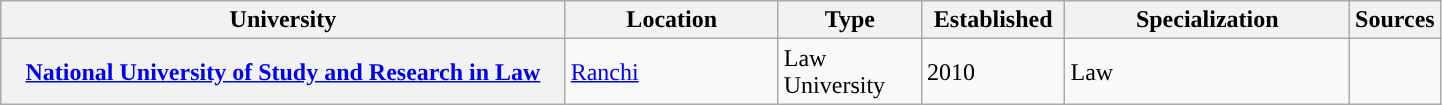<table class="wikitable sortable collapsible plainrowheaders" style="-align:left; width:76%;">
<tr>
<th scope="col" style="width: 40%;">University</th>
<th scope="col" style="width: 15%;">Location</th>
<th scope="col" style="width: 10%;">Type</th>
<th scope="col" style="width: 10%;">Established</th>
<th scope="col" style="width: 20%;">Specialization</th>
<th scope="col" style="width: 05%;">Sources</th>
</tr>
<tr>
<th scope="row"><a href='#'>National University of Study and Research in Law</a></th>
<td><a href='#'>Ranchi</a></td>
<td>Law University</td>
<td>2010</td>
<td>Law</td>
<td></td>
</tr>
</table>
